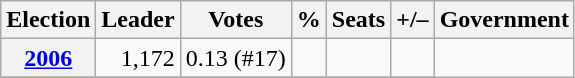<table class=wikitable style=text-align:right>
<tr>
<th>Election</th>
<th>Leader</th>
<th>Votes</th>
<th>%</th>
<th>Seats</th>
<th>+/–</th>
<th>Government</th>
</tr>
<tr>
<th><a href='#'>2006</a></th>
<td>1,172</td>
<td>0.13 (#17)</td>
<td></td>
<td></td>
<td></td>
</tr>
<tr>
</tr>
</table>
